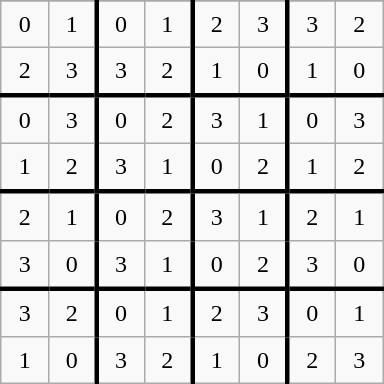<table class="wikitable" style="margin-left:auto;margin-right:auto;text-align:center;width:16em;height:16em;table-layout:fixed;">
<tr>
</tr>
<tr>
<td>0</td>
<td style="border-right:solid">1</td>
<td>0</td>
<td style="border-right:solid">1</td>
<td>2</td>
<td style="border-right:solid">3</td>
<td>3</td>
<td>2</td>
</tr>
<tr>
<td>2</td>
<td style="border-right:solid">3</td>
<td>3</td>
<td style="border-right:solid">2</td>
<td>1</td>
<td style="border-right:solid">0</td>
<td>1</td>
<td>0</td>
</tr>
<tr>
<td style="border-top:solid">0</td>
<td style="border-right:solid; border-top:solid">3</td>
<td style="border-top:solid">0</td>
<td style="border-right:solid; border-top:solid">2</td>
<td style="border-top:solid">3</td>
<td style="border-top:solid; border-right:solid">1</td>
<td style="border-top:solid">0</td>
<td style="border-top:solid">3</td>
</tr>
<tr>
<td>1</td>
<td style="border-right:solid">2</td>
<td>3</td>
<td style="border-right:solid">1</td>
<td>0</td>
<td style="border-right:solid">2</td>
<td>1</td>
<td>2</td>
</tr>
<tr>
<td style="border-top:solid">2</td>
<td style="border-right:solid; border-top:solid ">1</td>
<td style="border-top:solid">0</td>
<td style="border-right:solid; border-top:solid">2</td>
<td style="border-top:solid">3</td>
<td style="border-top:solid; border-right:solid">1</td>
<td style="border-top:solid">2</td>
<td style="border-top:solid">1</td>
</tr>
<tr>
<td>3</td>
<td style="border-right:solid">0</td>
<td>3</td>
<td style="border-right:solid">1</td>
<td>0</td>
<td style="border-right:solid">2</td>
<td>3</td>
<td>0</td>
</tr>
<tr>
<td style="border-top:solid">3</td>
<td style="border-right:solid; border-top:solid ">2</td>
<td style="border-top:solid">0</td>
<td style="border-right:solid; border-top:solid">1</td>
<td style="border-top:solid">2</td>
<td style="border-top:solid; border-right:solid">3</td>
<td style="border-top:solid">0</td>
<td style="border-top:solid">1</td>
</tr>
<tr>
<td>1</td>
<td style="border-right:solid">0</td>
<td>3</td>
<td style="border-right:solid">2</td>
<td>1</td>
<td style="border-right:solid">0</td>
<td>2</td>
<td>3</td>
</tr>
</table>
